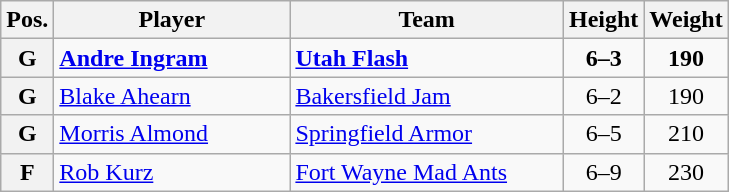<table class="wikitable">
<tr>
<th>Pos.</th>
<th style="width:150px;">Player</th>
<th width=175>Team</th>
<th>Height</th>
<th>Weight</th>
</tr>
<tr>
<th>G</th>
<td><strong><a href='#'>Andre Ingram</a></strong></td>
<td><strong><a href='#'>Utah Flash</a></strong></td>
<td align=center><strong>6–3</strong></td>
<td align=center><strong>190</strong></td>
</tr>
<tr>
<th>G</th>
<td><a href='#'>Blake Ahearn</a></td>
<td><a href='#'>Bakersfield Jam</a></td>
<td align=center>6–2</td>
<td align=center>190</td>
</tr>
<tr>
<th>G</th>
<td><a href='#'>Morris Almond</a></td>
<td><a href='#'>Springfield Armor</a></td>
<td align=center>6–5</td>
<td align=center>210</td>
</tr>
<tr>
<th>F</th>
<td><a href='#'>Rob Kurz</a></td>
<td><a href='#'>Fort Wayne Mad Ants</a></td>
<td align=center>6–9</td>
<td align=center>230</td>
</tr>
</table>
